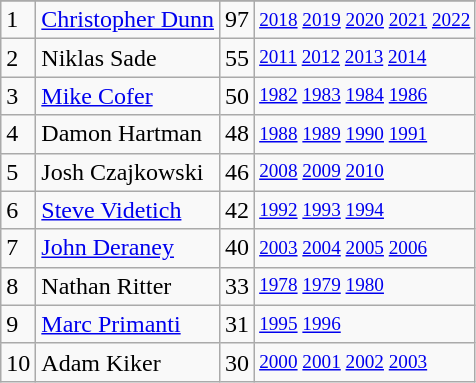<table class="wikitable">
<tr>
</tr>
<tr>
<td>1</td>
<td><a href='#'>Christopher Dunn</a></td>
<td>97</td>
<td style="font-size:80%;"><a href='#'>2018</a> <a href='#'>2019</a> <a href='#'>2020</a> <a href='#'>2021</a> <a href='#'>2022</a></td>
</tr>
<tr>
<td>2</td>
<td>Niklas Sade</td>
<td>55</td>
<td style="font-size:80%;"><a href='#'>2011</a> <a href='#'>2012</a> <a href='#'>2013</a> <a href='#'>2014</a></td>
</tr>
<tr>
<td>3</td>
<td><a href='#'>Mike Cofer</a></td>
<td>50</td>
<td style="font-size:80%;"><a href='#'>1982</a> <a href='#'>1983</a> <a href='#'>1984</a> <a href='#'>1986</a></td>
</tr>
<tr>
<td>4</td>
<td>Damon Hartman</td>
<td>48</td>
<td style="font-size:80%;"><a href='#'>1988</a> <a href='#'>1989</a> <a href='#'>1990</a> <a href='#'>1991</a></td>
</tr>
<tr>
<td>5</td>
<td>Josh Czajkowski</td>
<td>46</td>
<td style="font-size:80%;"><a href='#'>2008</a> <a href='#'>2009</a> <a href='#'>2010</a></td>
</tr>
<tr>
<td>6</td>
<td><a href='#'>Steve Videtich</a></td>
<td>42</td>
<td style="font-size:80%;"><a href='#'>1992</a> <a href='#'>1993</a> <a href='#'>1994</a></td>
</tr>
<tr>
<td>7</td>
<td><a href='#'>John Deraney</a></td>
<td>40</td>
<td style="font-size:80%;"><a href='#'>2003</a> <a href='#'>2004</a> <a href='#'>2005</a> <a href='#'>2006</a></td>
</tr>
<tr>
<td>8</td>
<td>Nathan Ritter</td>
<td>33</td>
<td style="font-size:80%;"><a href='#'>1978</a> <a href='#'>1979</a> <a href='#'>1980</a></td>
</tr>
<tr>
<td>9</td>
<td><a href='#'>Marc Primanti</a></td>
<td>31</td>
<td style="font-size:80%;"><a href='#'>1995</a> <a href='#'>1996</a></td>
</tr>
<tr>
<td>10</td>
<td>Adam Kiker</td>
<td>30</td>
<td style="font-size:80%;"><a href='#'>2000</a> <a href='#'>2001</a> <a href='#'>2002</a> <a href='#'>2003</a></td>
</tr>
</table>
